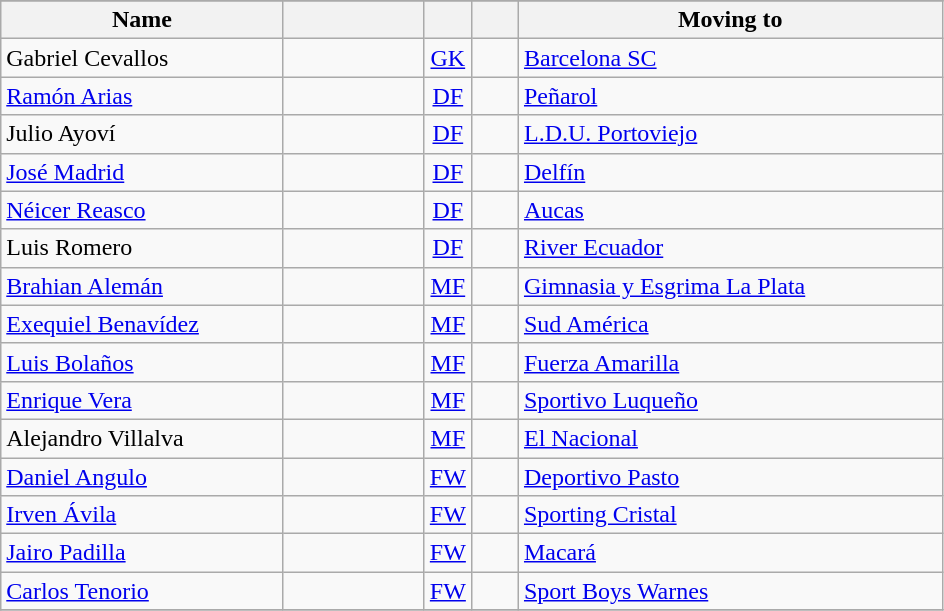<table class="wikitable" style="text-align: center;">
<tr>
</tr>
<tr>
<th width=30% align="center">Name</th>
<th width=15% align="center"></th>
<th width=5% align="center"></th>
<th width=5% align="center"></th>
<th width=45% align="center">Moving to</th>
</tr>
<tr>
<td align=left>Gabriel Cevallos</td>
<td></td>
<td><a href='#'>GK</a></td>
<td></td>
<td align=left><a href='#'>Barcelona SC</a> </td>
</tr>
<tr>
<td align=left><a href='#'>Ramón Arias</a></td>
<td></td>
<td><a href='#'>DF</a></td>
<td></td>
<td align=left><a href='#'>Peñarol</a> </td>
</tr>
<tr>
<td align=left>Julio Ayoví</td>
<td></td>
<td><a href='#'>DF</a></td>
<td></td>
<td align=left><a href='#'>L.D.U. Portoviejo</a> </td>
</tr>
<tr>
<td align=left><a href='#'>José Madrid</a></td>
<td></td>
<td><a href='#'>DF</a></td>
<td></td>
<td align=left><a href='#'>Delfín</a> </td>
</tr>
<tr>
<td align=left><a href='#'>Néicer Reasco</a></td>
<td></td>
<td><a href='#'>DF</a></td>
<td></td>
<td align=left><a href='#'>Aucas</a> </td>
</tr>
<tr>
<td align=left>Luis Romero</td>
<td></td>
<td><a href='#'>DF</a></td>
<td></td>
<td align=left><a href='#'>River Ecuador</a> </td>
</tr>
<tr>
<td align=left><a href='#'>Brahian Alemán</a></td>
<td></td>
<td><a href='#'>MF</a></td>
<td></td>
<td align=left><a href='#'>Gimnasia y Esgrima La Plata</a> </td>
</tr>
<tr>
<td align=left><a href='#'>Exequiel Benavídez</a></td>
<td></td>
<td><a href='#'>MF</a></td>
<td></td>
<td align=left><a href='#'>Sud América</a> </td>
</tr>
<tr>
<td align=left><a href='#'>Luis Bolaños</a></td>
<td></td>
<td><a href='#'>MF</a></td>
<td></td>
<td align=left><a href='#'>Fuerza Amarilla</a> </td>
</tr>
<tr>
<td align=left><a href='#'>Enrique Vera</a></td>
<td></td>
<td><a href='#'>MF</a></td>
<td></td>
<td align=left><a href='#'>Sportivo Luqueño</a> </td>
</tr>
<tr>
<td align=left>Alejandro Villalva</td>
<td></td>
<td><a href='#'>MF</a></td>
<td></td>
<td align=left><a href='#'>El Nacional</a> </td>
</tr>
<tr>
<td align=left><a href='#'>Daniel Angulo</a></td>
<td></td>
<td><a href='#'>FW</a></td>
<td></td>
<td align=left><a href='#'>Deportivo Pasto</a> </td>
</tr>
<tr>
<td align=left><a href='#'>Irven Ávila</a></td>
<td></td>
<td><a href='#'>FW</a></td>
<td></td>
<td align=left><a href='#'>Sporting Cristal</a> </td>
</tr>
<tr>
<td align=left><a href='#'>Jairo Padilla</a></td>
<td></td>
<td><a href='#'>FW</a></td>
<td></td>
<td align=left><a href='#'>Macará</a> </td>
</tr>
<tr>
<td align=left><a href='#'>Carlos Tenorio</a></td>
<td></td>
<td><a href='#'>FW</a></td>
<td></td>
<td align=left><a href='#'>Sport Boys Warnes</a> </td>
</tr>
<tr>
</tr>
</table>
